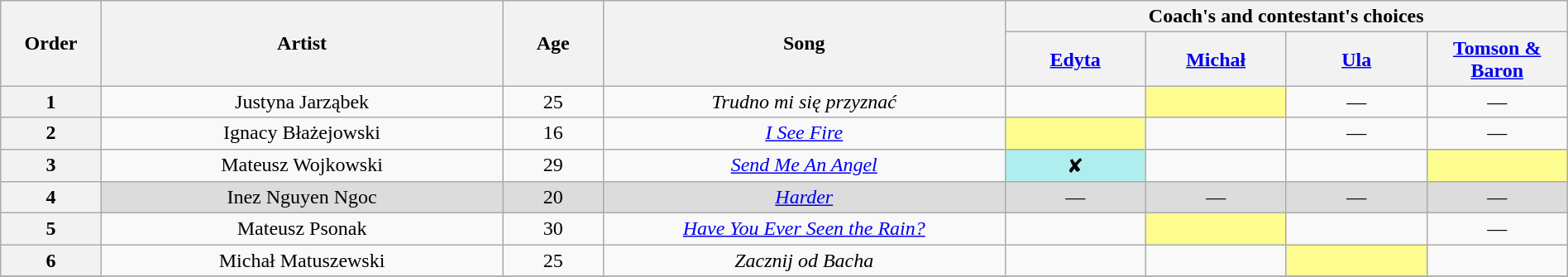<table class="wikitable" style="text-align:center; width:100%;">
<tr>
<th scope="col" rowspan="2" style="width:05%;">Order</th>
<th scope="col" rowspan="2" style="width:20%;">Artist</th>
<th scope="col" rowspan="2" style="width:05%;">Age</th>
<th scope="col" rowspan="2" style="width:20%;">Song</th>
<th scope="col" colspan="4" style="width:32%;">Coach's and contestant's choices</th>
</tr>
<tr>
<th style="width:07%;"><a href='#'>Edyta</a></th>
<th style="width:07%;"><a href='#'>Michał</a></th>
<th style="width:07%;"><a href='#'>Ula</a></th>
<th style="width:07%;"><a href='#'>Tomson & Baron</a></th>
</tr>
<tr>
<th>1</th>
<td>Justyna Jarząbek</td>
<td>25</td>
<td><em>Trudno mi się przyznać</em></td>
<td><strong></strong></td>
<td style="background:#fdfc8f;"><strong></strong></td>
<td>—</td>
<td>—</td>
</tr>
<tr>
<th>2</th>
<td>Ignacy Błażejowski</td>
<td>16</td>
<td><em><a href='#'>I See Fire</a></em></td>
<td style="background:#fdfc8f;"><strong></strong></td>
<td><strong></strong></td>
<td>—</td>
<td>—</td>
</tr>
<tr>
<th>3</th>
<td>Mateusz Wojkowski</td>
<td>29</td>
<td><em><a href='#'>Send Me An Angel</a></em></td>
<td style="background:#afeeee;"> ✘ </td>
<td><strong></strong></td>
<td><strong></strong></td>
<td style="background:#fdfc8f;"><strong></strong></td>
</tr>
<tr>
<th>4</th>
<td style="background:#DCDCDC;">Inez Nguyen Ngoc</td>
<td style="background:#DCDCDC;">20</td>
<td style="background:#DCDCDC;"><em><a href='#'>Harder</a></em></td>
<td style="background:#DCDCDC;">—</td>
<td style="background:#DCDCDC;">—</td>
<td style="background:#DCDCDC;">—</td>
<td style="background:#DCDCDC;">—</td>
</tr>
<tr>
<th>5</th>
<td>Mateusz Psonak</td>
<td>30</td>
<td><em><a href='#'>Have You Ever Seen the Rain?</a></em></td>
<td><strong></strong></td>
<td style="background:#fdfc8f;"><strong></strong></td>
<td><strong></strong></td>
<td>—</td>
</tr>
<tr>
<th>6</th>
<td>Michał Matuszewski</td>
<td>25</td>
<td><em>Zacznij od Bacha</em></td>
<td><strong></strong></td>
<td><strong></strong></td>
<td style="background:#fdfc8f;"><strong></strong></td>
<td><strong></strong></td>
</tr>
<tr>
</tr>
</table>
